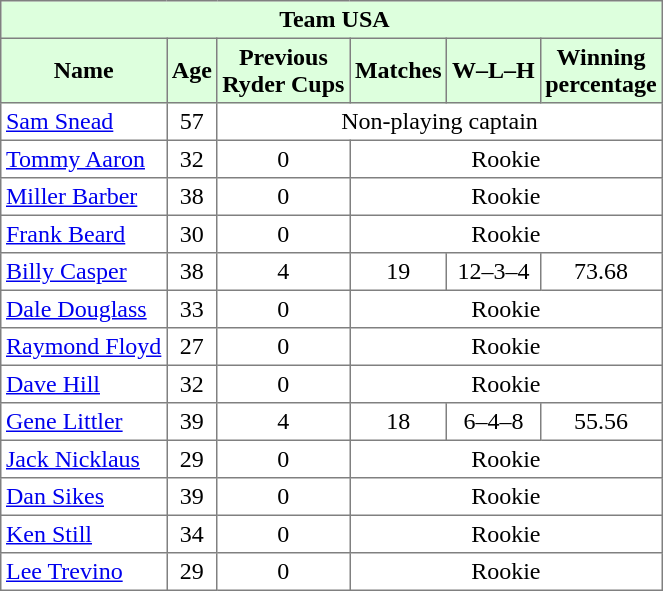<table border="1" cellpadding="3" style="border-collapse: collapse;text-align:center">
<tr style="background:#dfd;">
<td colspan="6"> <strong>Team USA</strong></td>
</tr>
<tr style="background:#dfd;">
<th>Name</th>
<th>Age</th>
<th>Previous<br>Ryder Cups</th>
<th>Matches</th>
<th>W–L–H</th>
<th>Winning<br>percentage</th>
</tr>
<tr>
<td align=left><a href='#'>Sam Snead</a></td>
<td>57</td>
<td colspan="4">Non-playing captain</td>
</tr>
<tr>
<td align=left><a href='#'>Tommy Aaron</a></td>
<td>32</td>
<td>0</td>
<td colspan="3">Rookie</td>
</tr>
<tr>
<td align=left><a href='#'>Miller Barber</a></td>
<td>38</td>
<td>0</td>
<td colspan="3">Rookie</td>
</tr>
<tr>
<td align=left><a href='#'>Frank Beard</a></td>
<td>30</td>
<td>0</td>
<td colspan="3">Rookie</td>
</tr>
<tr>
<td align=left><a href='#'>Billy Casper</a></td>
<td>38</td>
<td>4</td>
<td>19</td>
<td>12–3–4</td>
<td>73.68</td>
</tr>
<tr>
<td align=left><a href='#'>Dale Douglass</a></td>
<td>33</td>
<td>0</td>
<td colspan="3">Rookie</td>
</tr>
<tr>
<td align=left><a href='#'>Raymond Floyd</a></td>
<td>27</td>
<td>0</td>
<td colspan="3">Rookie</td>
</tr>
<tr>
<td align=left><a href='#'>Dave Hill</a></td>
<td>32</td>
<td>0</td>
<td colspan="3">Rookie</td>
</tr>
<tr>
<td align=left><a href='#'>Gene Littler</a></td>
<td>39</td>
<td>4</td>
<td>18</td>
<td>6–4–8</td>
<td>55.56</td>
</tr>
<tr>
<td align=left><a href='#'>Jack Nicklaus</a></td>
<td>29</td>
<td>0</td>
<td colspan="3">Rookie</td>
</tr>
<tr>
<td align=left><a href='#'>Dan Sikes</a></td>
<td>39</td>
<td>0</td>
<td colspan="3">Rookie</td>
</tr>
<tr>
<td align=left><a href='#'>Ken Still</a></td>
<td>34</td>
<td>0</td>
<td colspan="3">Rookie</td>
</tr>
<tr>
<td align=left><a href='#'>Lee Trevino</a></td>
<td>29</td>
<td>0</td>
<td colspan="3">Rookie</td>
</tr>
</table>
